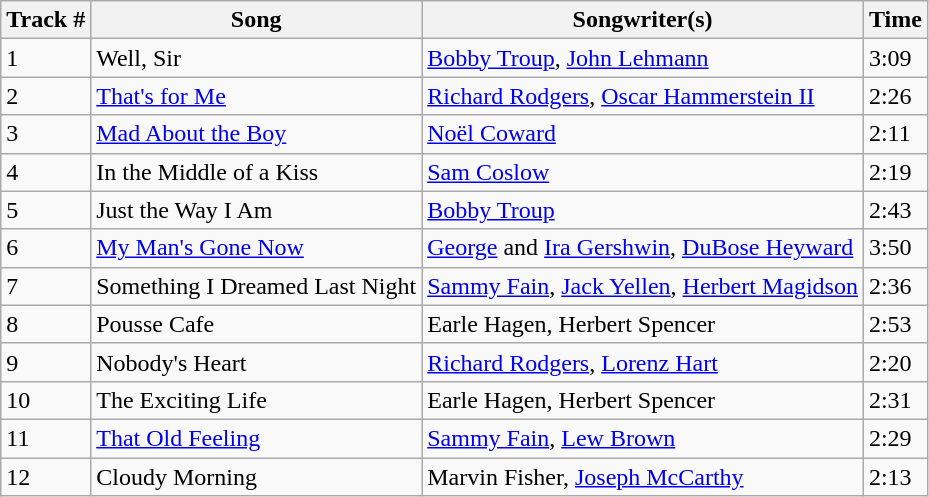<table class="wikitable">
<tr>
<th>Track #</th>
<th>Song</th>
<th>Songwriter(s)</th>
<th>Time</th>
</tr>
<tr>
<td>1</td>
<td>Well, Sir</td>
<td><a href='#'>Bobby Troup</a>, <a href='#'>John Lehmann</a></td>
<td>3:09</td>
</tr>
<tr>
<td>2</td>
<td><a href='#'>That's for Me</a></td>
<td><a href='#'>Richard Rodgers</a>, <a href='#'>Oscar Hammerstein II</a></td>
<td>2:26</td>
</tr>
<tr>
<td>3</td>
<td><a href='#'>Mad About the Boy</a></td>
<td><a href='#'>Noël Coward</a></td>
<td>2:11</td>
</tr>
<tr>
<td>4</td>
<td>In the Middle of a Kiss</td>
<td><a href='#'>Sam Coslow</a></td>
<td>2:19</td>
</tr>
<tr>
<td>5</td>
<td>Just the Way I Am</td>
<td><a href='#'>Bobby Troup</a></td>
<td>2:43</td>
</tr>
<tr>
<td>6</td>
<td><a href='#'>My Man's Gone Now</a></td>
<td><a href='#'>George</a> and <a href='#'>Ira Gershwin</a>, <a href='#'>DuBose Heyward</a></td>
<td>3:50</td>
</tr>
<tr>
<td>7</td>
<td>Something I Dreamed Last Night</td>
<td><a href='#'>Sammy Fain</a>, <a href='#'>Jack Yellen</a>, <a href='#'>Herbert Magidson</a></td>
<td>2:36</td>
</tr>
<tr>
<td>8</td>
<td>Pousse Cafe</td>
<td>Earle Hagen, Herbert Spencer</td>
<td>2:53</td>
</tr>
<tr>
<td>9</td>
<td>Nobody's Heart</td>
<td><a href='#'>Richard Rodgers</a>, <a href='#'>Lorenz Hart</a></td>
<td>2:20</td>
</tr>
<tr>
<td>10</td>
<td>The Exciting Life</td>
<td>Earle Hagen, Herbert Spencer</td>
<td>2:31</td>
</tr>
<tr>
<td>11</td>
<td><a href='#'>That Old Feeling</a></td>
<td><a href='#'>Sammy Fain</a>, <a href='#'>Lew Brown</a></td>
<td>2:29</td>
</tr>
<tr>
<td>12</td>
<td>Cloudy Morning</td>
<td>Marvin Fisher, <a href='#'>Joseph McCarthy</a></td>
<td>2:13</td>
</tr>
</table>
